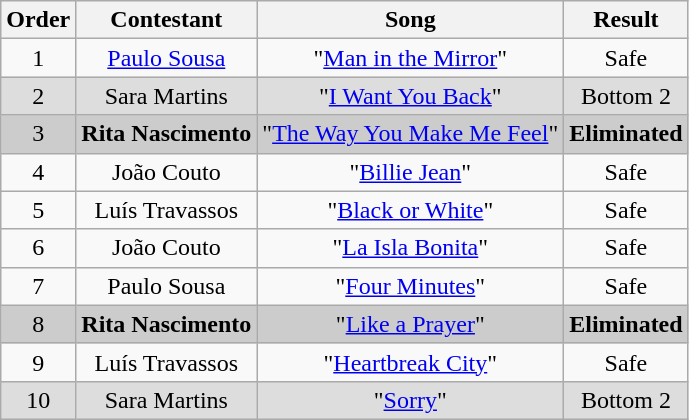<table class="wikitable plainrowheaders" style="text-align:center;">
<tr>
<th>Order</th>
<th>Contestant</th>
<th>Song</th>
<th>Result</th>
</tr>
<tr>
<td>1</td>
<td><a href='#'>Paulo Sousa</a></td>
<td>"<a href='#'>Man in the Mirror</a>"</td>
<td>Safe</td>
</tr>
<tr style="background:#ddd;">
<td>2</td>
<td>Sara Martins</td>
<td>"<a href='#'>I Want You Back</a>"</td>
<td>Bottom 2</td>
</tr>
<tr style="background:#ccc;">
<td>3</td>
<td><strong>Rita Nascimento</strong></td>
<td>"<a href='#'>The Way You Make Me Feel</a>"</td>
<td><strong>Eliminated</strong></td>
</tr>
<tr>
<td>4</td>
<td>João Couto</td>
<td>"<a href='#'>Billie Jean</a>"</td>
<td>Safe</td>
</tr>
<tr>
<td>5</td>
<td>Luís Travassos</td>
<td>"<a href='#'>Black or White</a>"</td>
<td>Safe</td>
</tr>
<tr>
<td>6</td>
<td>João Couto</td>
<td>"<a href='#'>La Isla Bonita</a>"</td>
<td>Safe</td>
</tr>
<tr>
<td>7</td>
<td>Paulo Sousa</td>
<td>"<a href='#'>Four Minutes</a>"</td>
<td>Safe</td>
</tr>
<tr style="background:#ccc;">
<td>8</td>
<td><strong>Rita Nascimento</strong></td>
<td>"<a href='#'>Like a Prayer</a>"</td>
<td><strong>Eliminated</strong></td>
</tr>
<tr>
<td>9</td>
<td>Luís Travassos</td>
<td>"<a href='#'>Heartbreak City</a>"</td>
<td>Safe</td>
</tr>
<tr style="background:#ddd;">
<td>10</td>
<td>Sara Martins</td>
<td>"<a href='#'>Sorry</a>"</td>
<td>Bottom 2</td>
</tr>
</table>
